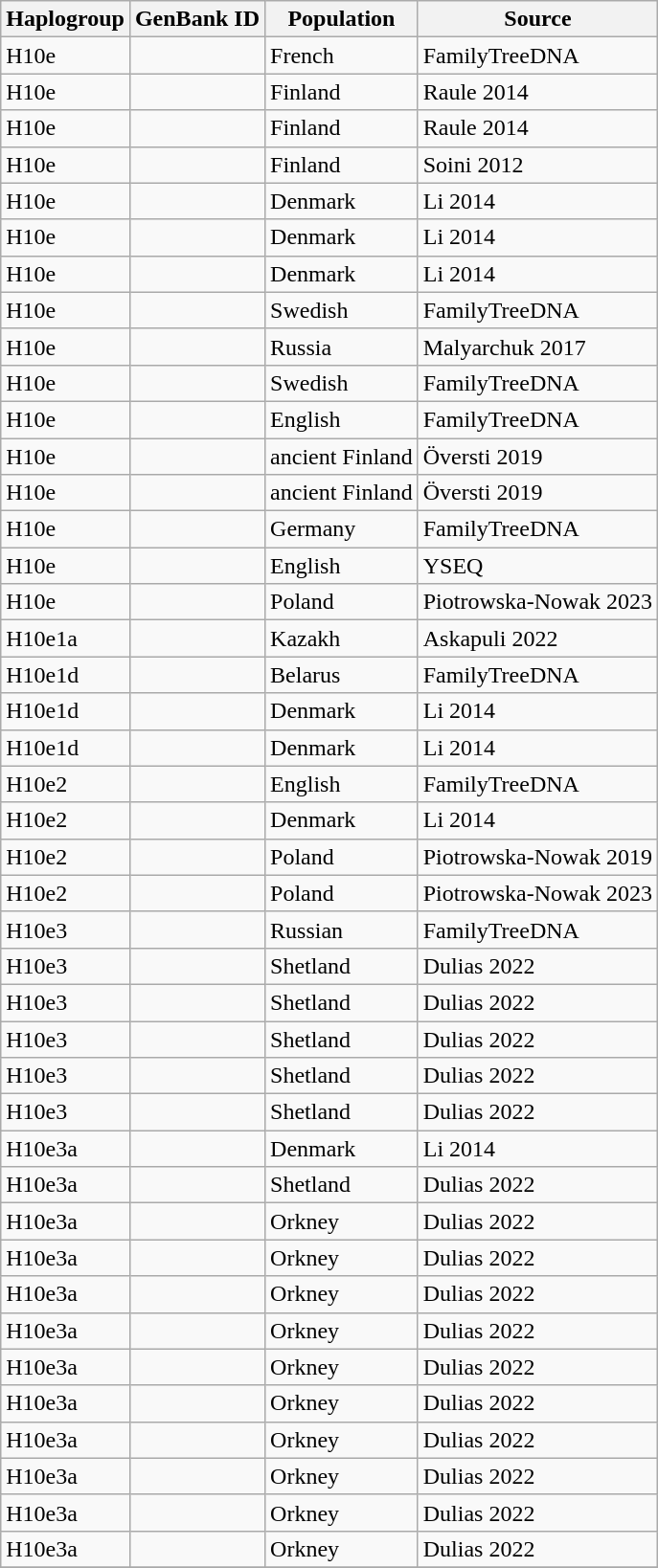<table class="wikitable sortable">
<tr>
<th scope="col">Haplogroup</th>
<th scope="col">GenBank ID</th>
<th scope="col">Population</th>
<th scope="col">Source</th>
</tr>
<tr>
<td>H10e</td>
<td></td>
<td>French</td>
<td>FamilyTreeDNA</td>
</tr>
<tr>
<td>H10e</td>
<td></td>
<td>Finland</td>
<td>Raule 2014</td>
</tr>
<tr>
<td>H10e</td>
<td></td>
<td>Finland</td>
<td>Raule 2014</td>
</tr>
<tr>
<td>H10e</td>
<td></td>
<td>Finland</td>
<td>Soini 2012</td>
</tr>
<tr>
<td>H10e</td>
<td></td>
<td>Denmark</td>
<td>Li 2014</td>
</tr>
<tr>
<td>H10e</td>
<td></td>
<td>Denmark</td>
<td>Li 2014</td>
</tr>
<tr>
<td>H10e</td>
<td></td>
<td>Denmark</td>
<td>Li 2014</td>
</tr>
<tr>
<td>H10e</td>
<td></td>
<td>Swedish</td>
<td>FamilyTreeDNA</td>
</tr>
<tr>
<td>H10e</td>
<td></td>
<td>Russia</td>
<td>Malyarchuk 2017</td>
</tr>
<tr>
<td>H10e</td>
<td></td>
<td>Swedish</td>
<td>FamilyTreeDNA</td>
</tr>
<tr>
<td>H10e</td>
<td></td>
<td>English</td>
<td>FamilyTreeDNA</td>
</tr>
<tr>
<td>H10e</td>
<td></td>
<td>ancient Finland</td>
<td>Översti 2019</td>
</tr>
<tr>
<td>H10e</td>
<td></td>
<td>ancient Finland</td>
<td>Översti 2019</td>
</tr>
<tr>
<td>H10e</td>
<td></td>
<td>Germany</td>
<td>FamilyTreeDNA</td>
</tr>
<tr>
<td>H10e</td>
<td></td>
<td>English</td>
<td>YSEQ</td>
</tr>
<tr>
<td>H10e</td>
<td></td>
<td>Poland</td>
<td>Piotrowska-Nowak 2023</td>
</tr>
<tr>
<td>H10e1a</td>
<td></td>
<td>Kazakh</td>
<td>Askapuli 2022</td>
</tr>
<tr>
<td>H10e1d</td>
<td></td>
<td>Belarus</td>
<td>FamilyTreeDNA</td>
</tr>
<tr>
<td>H10e1d</td>
<td></td>
<td>Denmark</td>
<td>Li 2014</td>
</tr>
<tr>
<td>H10e1d</td>
<td></td>
<td>Denmark</td>
<td>Li 2014</td>
</tr>
<tr>
<td>H10e2</td>
<td></td>
<td>English</td>
<td>FamilyTreeDNA</td>
</tr>
<tr>
<td>H10e2</td>
<td></td>
<td>Denmark</td>
<td>Li 2014</td>
</tr>
<tr>
<td>H10e2</td>
<td></td>
<td>Poland</td>
<td>Piotrowska-Nowak 2019</td>
</tr>
<tr>
<td>H10e2</td>
<td></td>
<td>Poland</td>
<td>Piotrowska-Nowak 2023</td>
</tr>
<tr>
<td>H10e3</td>
<td></td>
<td>Russian</td>
<td>FamilyTreeDNA</td>
</tr>
<tr>
<td>H10e3</td>
<td></td>
<td>Shetland</td>
<td>Dulias 2022</td>
</tr>
<tr>
<td>H10e3</td>
<td></td>
<td>Shetland</td>
<td>Dulias 2022</td>
</tr>
<tr>
<td>H10e3</td>
<td></td>
<td>Shetland</td>
<td>Dulias 2022</td>
</tr>
<tr>
<td>H10e3</td>
<td></td>
<td>Shetland</td>
<td>Dulias 2022</td>
</tr>
<tr>
<td>H10e3</td>
<td></td>
<td>Shetland</td>
<td>Dulias 2022</td>
</tr>
<tr>
<td>H10e3a</td>
<td></td>
<td>Denmark</td>
<td>Li 2014</td>
</tr>
<tr>
<td>H10e3a</td>
<td></td>
<td>Shetland</td>
<td>Dulias 2022</td>
</tr>
<tr>
<td>H10e3a</td>
<td></td>
<td>Orkney</td>
<td>Dulias 2022</td>
</tr>
<tr>
<td>H10e3a</td>
<td></td>
<td>Orkney</td>
<td>Dulias 2022</td>
</tr>
<tr>
<td>H10e3a</td>
<td></td>
<td>Orkney</td>
<td>Dulias 2022</td>
</tr>
<tr>
<td>H10e3a</td>
<td></td>
<td>Orkney</td>
<td>Dulias 2022</td>
</tr>
<tr>
<td>H10e3a</td>
<td></td>
<td>Orkney</td>
<td>Dulias 2022</td>
</tr>
<tr>
<td>H10e3a</td>
<td></td>
<td>Orkney</td>
<td>Dulias 2022</td>
</tr>
<tr>
<td>H10e3a</td>
<td></td>
<td>Orkney</td>
<td>Dulias 2022</td>
</tr>
<tr>
<td>H10e3a</td>
<td></td>
<td>Orkney</td>
<td>Dulias 2022</td>
</tr>
<tr>
<td>H10e3a</td>
<td></td>
<td>Orkney</td>
<td>Dulias 2022</td>
</tr>
<tr>
<td>H10e3a</td>
<td></td>
<td>Orkney</td>
<td>Dulias 2022</td>
</tr>
<tr>
</tr>
</table>
